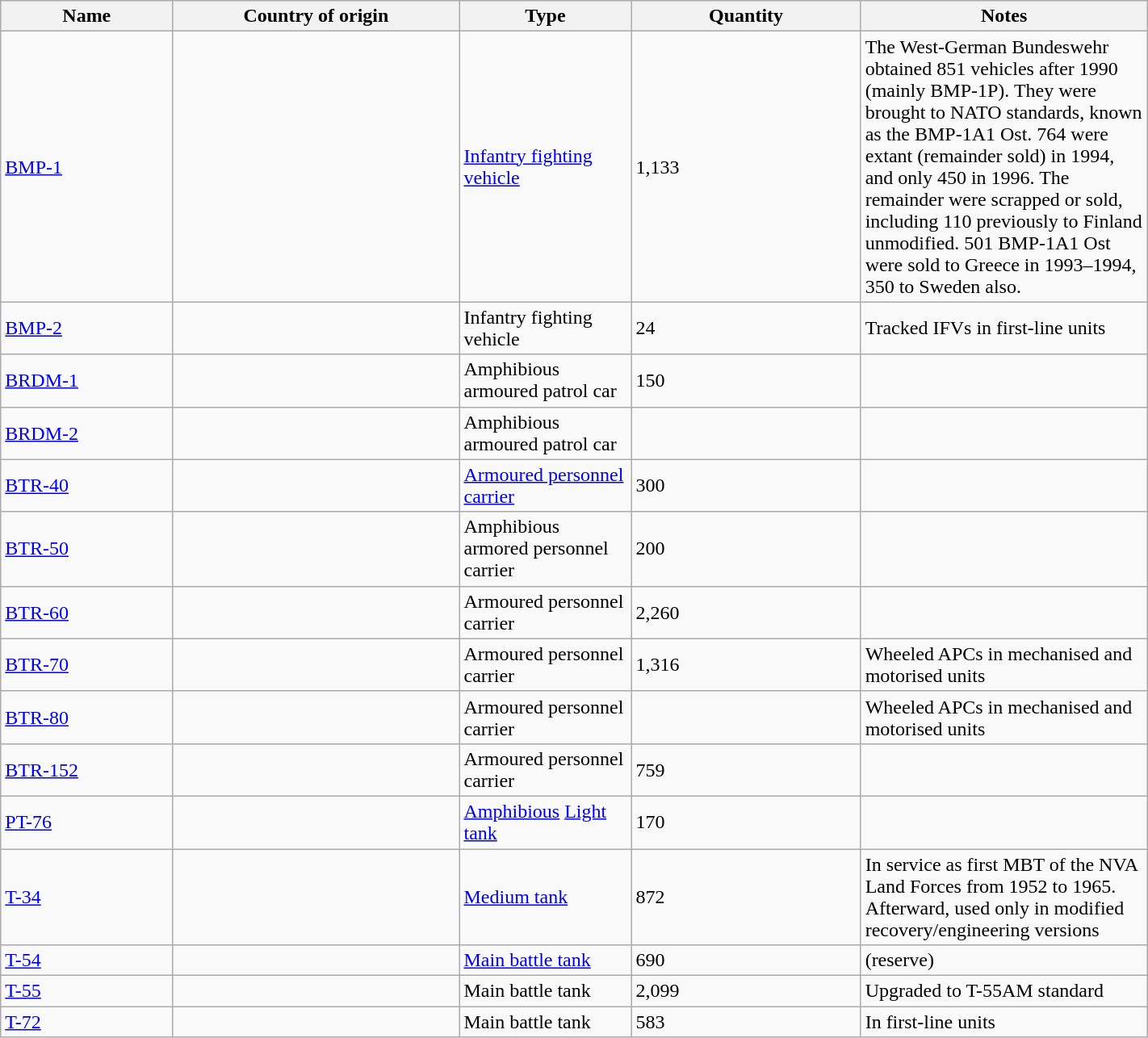<table class="wikitable" style="width:75%;">
<tr>
<th style="width:15%;">Name</th>
<th style="width:25%;">Country of origin</th>
<th style="width:15%;">Type</th>
<th style="width:20%;">Quantity</th>
<th>Notes</th>
</tr>
<tr>
<td><a href='#'>BMP-1</a></td>
<td><br></td>
<td><a href='#'>Infantry fighting vehicle</a></td>
<td>1,133</td>
<td>The West-German Bundeswehr obtained 851 vehicles after 1990 (mainly BMP-1P). They were brought to NATO standards, known as the BMP-1A1 Ost. 764 were extant (remainder sold) in 1994, and only 450 in 1996. The remainder were scrapped or sold, including 110 previously to Finland unmodified. 501 BMP-1A1 Ost were sold to Greece in 1993–1994, 350 to Sweden also.</td>
</tr>
<tr>
<td><a href='#'>BMP-2</a></td>
<td><br></td>
<td>Infantry fighting vehicle</td>
<td>24</td>
<td>Tracked IFVs in first-line  units</td>
</tr>
<tr>
<td><a href='#'>BRDM-1</a></td>
<td></td>
<td>Amphibious armoured patrol car</td>
<td>150</td>
<td></td>
</tr>
<tr>
<td><a href='#'>BRDM-2</a></td>
<td></td>
<td>Amphibious armoured patrol car</td>
<td></td>
<td></td>
</tr>
<tr>
<td><a href='#'>BTR-40</a></td>
<td></td>
<td><a href='#'>Armoured personnel carrier</a></td>
<td>300</td>
<td></td>
</tr>
<tr>
<td><a href='#'>BTR-50</a></td>
<td></td>
<td>Amphibious armored personnel carrier</td>
<td>200</td>
<td></td>
</tr>
<tr>
<td><a href='#'>BTR-60</a></td>
<td></td>
<td>Armoured personnel carrier</td>
<td>2,260</td>
<td></td>
</tr>
<tr>
<td><a href='#'>BTR-70</a></td>
<td></td>
<td>Armoured personnel carrier</td>
<td>1,316</td>
<td>Wheeled APCs in mechanised and motorised units</td>
</tr>
<tr>
<td><a href='#'>BTR-80</a></td>
<td></td>
<td>Armoured personnel carrier</td>
<td></td>
<td>Wheeled APCs in mechanised and motorised units</td>
</tr>
<tr>
<td><a href='#'>BTR-152</a></td>
<td></td>
<td>Armoured personnel carrier</td>
<td>759</td>
<td></td>
</tr>
<tr>
<td><a href='#'>PT-76</a></td>
<td></td>
<td><a href='#'>Amphibious</a> <a href='#'>Light tank</a></td>
<td>170</td>
<td></td>
</tr>
<tr>
<td><a href='#'>T-34</a></td>
<td></td>
<td><a href='#'>Medium tank</a></td>
<td>872</td>
<td>In service as first MBT of the NVA Land Forces from 1952 to 1965. Afterward, used only in modified recovery/engineering versions</td>
</tr>
<tr>
<td><a href='#'>T-54</a></td>
<td></td>
<td><a href='#'>Main battle tank</a></td>
<td>690</td>
<td>(reserve)</td>
</tr>
<tr>
<td><a href='#'>T-55</a></td>
<td></td>
<td>Main battle tank</td>
<td>2,099</td>
<td>Upgraded to T-55AM standard</td>
</tr>
<tr>
<td><a href='#'>T-72</a></td>
<td></td>
<td>Main battle tank</td>
<td>583</td>
<td>In first-line  units</td>
</tr>
</table>
